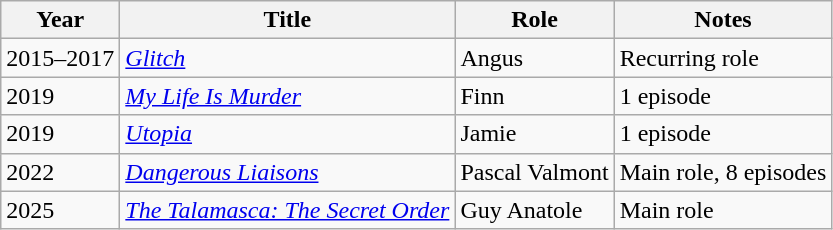<table class="wikitable sortable">
<tr>
<th>Year</th>
<th>Title</th>
<th>Role</th>
<th class="unsortable">Notes</th>
</tr>
<tr>
<td>2015–2017</td>
<td><em><a href='#'>Glitch</a> </em></td>
<td>Angus</td>
<td>Recurring role</td>
</tr>
<tr>
<td>2019</td>
<td><em><a href='#'>My Life Is Murder</a> </em></td>
<td>Finn</td>
<td>1 episode</td>
</tr>
<tr>
<td>2019</td>
<td><em><a href='#'>Utopia</a></em></td>
<td>Jamie</td>
<td>1 episode</td>
</tr>
<tr>
<td>2022</td>
<td><em><a href='#'>Dangerous Liaisons</a></em></td>
<td>Pascal Valmont</td>
<td>Main role, 8 episodes</td>
</tr>
<tr>
<td>2025</td>
<td><em><a href='#'>The Talamasca: The Secret Order</a></em></td>
<td>Guy Anatole</td>
<td>Main role</td>
</tr>
</table>
